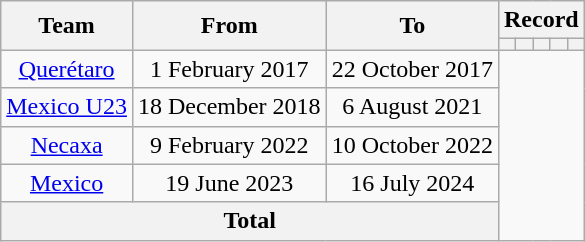<table class="wikitable" style="text-align: center">
<tr>
<th rowspan="2">Team</th>
<th rowspan="2">From</th>
<th rowspan="2">To</th>
<th colspan="5">Record</th>
</tr>
<tr>
<th></th>
<th></th>
<th></th>
<th></th>
<th></th>
</tr>
<tr>
<td><a href='#'>Querétaro</a></td>
<td>1 February 2017</td>
<td>22 October 2017<br></td>
</tr>
<tr>
<td><a href='#'>Mexico U23</a></td>
<td>18 December 2018</td>
<td>6 August 2021<br></td>
</tr>
<tr>
<td><a href='#'>Necaxa</a></td>
<td>9 February 2022</td>
<td>10 October 2022<br></td>
</tr>
<tr>
<td><a href='#'>Mexico</a></td>
<td>19 June 2023</td>
<td>16 July 2024<br></td>
</tr>
<tr>
<th colspan="3">Total<br></th>
</tr>
</table>
